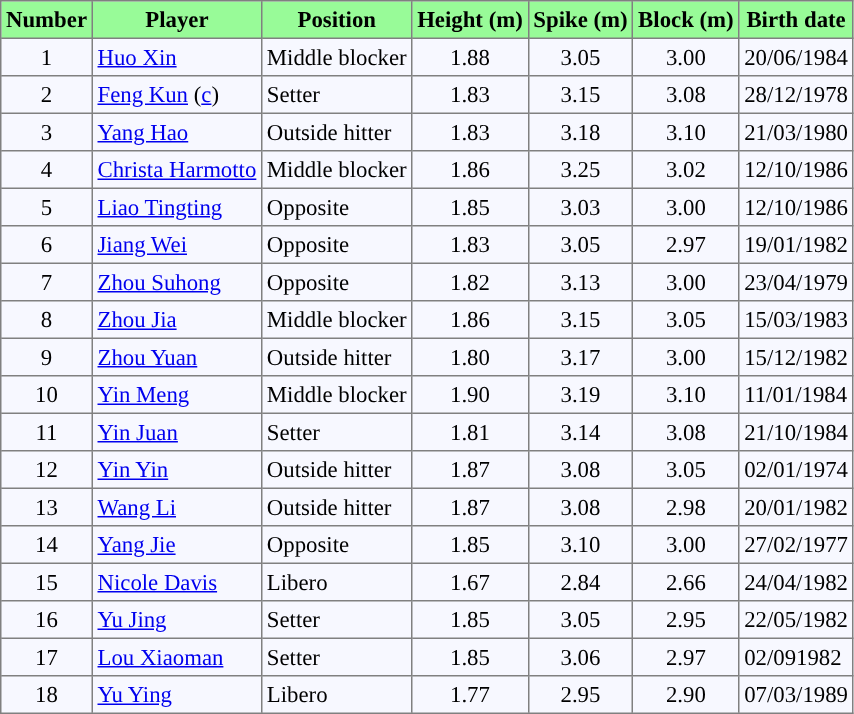<table bgcolor="#f7f8ff" cellpadding="3" cellspacing="0" border="1" style="font-size: 95%; border: gray solid 1px; border-collapse: collapse;">
<tr bgcolor="98FB98">
<td align=center><strong>Number</strong></td>
<td align=center><strong>Player</strong></td>
<td align=center><strong>Position</strong></td>
<td align=center><strong>Height (m)</strong></td>
<td align=center><strong>Spike (m)</strong></td>
<td align=center><strong>Block (m)</strong></td>
<td align=center><strong>Birth date</strong></td>
</tr>
<tr align="left">
<td align="center">1</td>
<td> <a href='#'>Huo Xin</a></td>
<td>Middle blocker</td>
<td align="center">1.88</td>
<td align="center">3.05</td>
<td align="center">3.00</td>
<td>20/06/1984</td>
</tr>
<tr align=left>
<td align="center">2</td>
<td> <a href='#'>Feng Kun</a> (<a href='#'>c</a>)</td>
<td>Setter</td>
<td align="center">1.83</td>
<td align="center">3.15</td>
<td align="center">3.08</td>
<td>28/12/1978</td>
</tr>
<tr align=left>
<td align="center">3</td>
<td> <a href='#'>Yang Hao</a></td>
<td>Outside hitter</td>
<td align="center">1.83</td>
<td align="center">3.18</td>
<td align="center">3.10</td>
<td>21/03/1980</td>
</tr>
<tr align=left>
<td align="center">4</td>
<td> <a href='#'>Christa Harmotto</a></td>
<td>Middle blocker</td>
<td align="center">1.86</td>
<td align="center">3.25</td>
<td align="center">3.02</td>
<td>12/10/1986</td>
</tr>
<tr align=left>
<td align="center">5</td>
<td> <a href='#'>Liao Tingting</a></td>
<td>Opposite</td>
<td align="center">1.85</td>
<td align="center">3.03</td>
<td align="center">3.00</td>
<td>12/10/1986</td>
</tr>
<tr align=left>
<td align="center">6</td>
<td> <a href='#'>Jiang Wei</a></td>
<td>Opposite</td>
<td align="center">1.83</td>
<td align="center">3.05</td>
<td align="center">2.97</td>
<td>19/01/1982</td>
</tr>
<tr align=left>
<td align="center">7</td>
<td> <a href='#'>Zhou Suhong</a></td>
<td>Opposite</td>
<td align="center">1.82</td>
<td align="center">3.13</td>
<td align="center">3.00</td>
<td>23/04/1979</td>
</tr>
<tr align=left>
<td align="center">8</td>
<td> <a href='#'>Zhou Jia</a></td>
<td>Middle blocker</td>
<td align="center">1.86</td>
<td align="center">3.15</td>
<td align="center">3.05</td>
<td>15/03/1983</td>
</tr>
<tr align=left>
<td align="center">9</td>
<td> <a href='#'>Zhou Yuan</a></td>
<td>Outside hitter</td>
<td align="center">1.80</td>
<td align="center">3.17</td>
<td align="center">3.00</td>
<td>15/12/1982</td>
</tr>
<tr align=left>
<td align="center">10</td>
<td> <a href='#'>Yin Meng</a></td>
<td>Middle blocker</td>
<td align="center">1.90</td>
<td align="center">3.19</td>
<td align="center">3.10</td>
<td>11/01/1984</td>
</tr>
<tr align=left>
<td align="center">11</td>
<td> <a href='#'>Yin Juan</a></td>
<td>Setter</td>
<td align="center">1.81</td>
<td align="center">3.14</td>
<td align="center">3.08</td>
<td>21/10/1984</td>
</tr>
<tr align=left>
<td align="center">12</td>
<td> <a href='#'>Yin Yin</a></td>
<td>Outside hitter</td>
<td align="center">1.87</td>
<td align="center">3.08</td>
<td align="center">3.05</td>
<td>02/01/1974</td>
</tr>
<tr align=left>
<td align="center">13</td>
<td> <a href='#'>Wang Li</a></td>
<td>Outside hitter</td>
<td align="center">1.87</td>
<td align="center">3.08</td>
<td align="center">2.98</td>
<td>20/01/1982</td>
</tr>
<tr align=left>
<td align="center">14</td>
<td> <a href='#'>Yang Jie</a></td>
<td>Opposite</td>
<td align="center">1.85</td>
<td align="center">3.10</td>
<td align="center">3.00</td>
<td>27/02/1977</td>
</tr>
<tr align=left>
<td align="center">15</td>
<td> <a href='#'>Nicole Davis</a></td>
<td>Libero</td>
<td align="center">1.67</td>
<td align="center">2.84</td>
<td align="center">2.66</td>
<td>24/04/1982</td>
</tr>
<tr align=left>
<td align="center">16</td>
<td> <a href='#'>Yu Jing</a></td>
<td>Setter</td>
<td align="center">1.85</td>
<td align="center">3.05</td>
<td align="center">2.95</td>
<td>22/05/1982</td>
</tr>
<tr align=left>
<td align="center">17</td>
<td> <a href='#'>Lou Xiaoman</a></td>
<td>Setter</td>
<td align="center">1.85</td>
<td align="center">3.06</td>
<td align="center">2.97</td>
<td>02/091982</td>
</tr>
<tr align=left>
<td align="center">18</td>
<td> <a href='#'>Yu Ying</a></td>
<td>Libero</td>
<td align="center">1.77</td>
<td align="center">2.95</td>
<td align="center">2.90</td>
<td>07/03/1989</td>
</tr>
</table>
